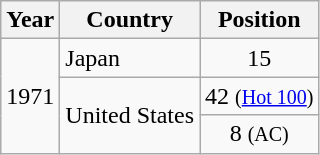<table class="wikitable">
<tr>
<th>Year</th>
<th>Country</th>
<th>Position</th>
</tr>
<tr>
<td rowspan="3">1971</td>
<td>Japan</td>
<td style="text-align:center;">15</td>
</tr>
<tr>
<td rowspan="2">United States</td>
<td style="text-align:center;">42 <small>(<a href='#'>Hot 100</a>)</small></td>
</tr>
<tr>
<td style="text-align:center;">8 <small>(AC)</small></td>
</tr>
</table>
